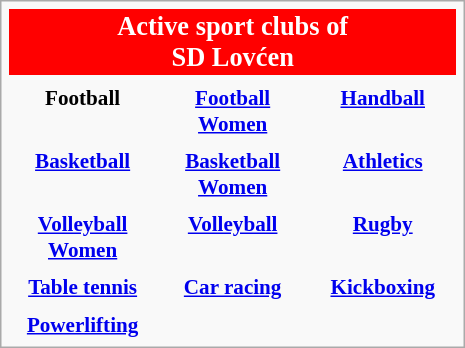<table class="infobox" style="font-size: 88%; width: 22em; text-align: center">
<tr>
<th colspan=3 style="font-size: 125%; background-color: red; color: white; text-align:center;">Active sport clubs of<br>SD Lovćen</th>
</tr>
<tr>
<th width="33%" style="text-align:center;"></th>
<th width="33%" style="text-align:center;"></th>
<th width="33%" style="text-align:center;"></th>
</tr>
<tr>
<th style="text-align:center;">Football</th>
<th style="text-align:center;"><a href='#'>Football Women</a></th>
<th style="text-align:center;"><a href='#'>Handball</a></th>
</tr>
<tr>
<th style="text-align:center;"></th>
<th style="text-align:center;"></th>
<th style="text-align:center;"></th>
</tr>
<tr>
<th style="text-align:center;"><a href='#'>Basketball</a></th>
<th style="text-align:center;"><a href='#'>Basketball Women</a></th>
<th style="text-align:center;"><a href='#'>Athletics</a></th>
</tr>
<tr>
<th style="text-align:center;"></th>
<th style="text-align:center;"></th>
<th style="text-align:center;"></th>
</tr>
<tr>
<th style="text-align:center;"><a href='#'>Volleyball Women</a></th>
<th style="text-align:center;"><a href='#'>Volleyball</a></th>
<th style="text-align:center;"><a href='#'>Rugby</a></th>
</tr>
<tr>
<th style="text-align:center;"></th>
<th style="text-align:center;"></th>
<th style="text-align:center;"></th>
</tr>
<tr>
<th style="text-align:center;"><a href='#'>Table tennis</a></th>
<th style="text-align:center;"><a href='#'>Car racing</a></th>
<th style="text-align:center;"><a href='#'>Kickboxing</a></th>
</tr>
<tr>
<th style="text-align:center;"></th>
</tr>
<tr>
<th style="text-align:center;"><a href='#'>Powerlifting</a></th>
</tr>
</table>
